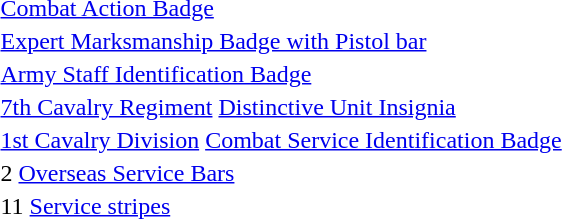<table>
<tr>
<td> <a href='#'>Combat Action Badge</a></td>
</tr>
<tr>
<td> <a href='#'>Expert Marksmanship Badge with Pistol bar</a></td>
</tr>
<tr>
<td> <a href='#'>Army Staff Identification Badge</a></td>
</tr>
<tr>
<td> <a href='#'>7th Cavalry Regiment</a> <a href='#'>Distinctive Unit Insignia</a></td>
</tr>
<tr>
<td> <a href='#'>1st Cavalry Division</a> <a href='#'>Combat Service Identification Badge</a></td>
</tr>
<tr>
<td> 2 <a href='#'>Overseas Service Bars</a></td>
</tr>
<tr>
<td> 11 <a href='#'>Service stripes</a></td>
</tr>
</table>
